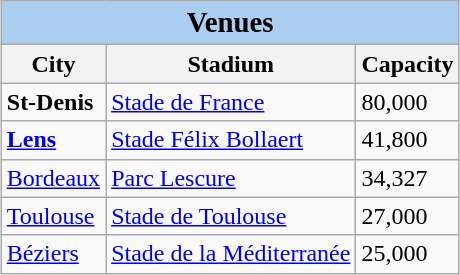<table class="wikitable" style="float:left; margin-left:15px;">
<tr>
<th style="background:#abcdef; text-align:center;" colspan="3"><big>Venues</big></th>
</tr>
<tr>
<th>City</th>
<th>Stadium</th>
<th>Capacity</th>
</tr>
<tr>
<td><strong>St-Denis</strong></td>
<td><a href='#'>Stade de France</a></td>
<td>80,000</td>
</tr>
<tr>
<td><strong><a href='#'>Lens</a></strong></td>
<td><a href='#'>Stade Félix Bollaert</a></td>
<td>41,800</td>
</tr>
<tr>
<td><a href='#'>Bordeaux</a></td>
<td><a href='#'>Parc Lescure</a></td>
<td>34,327</td>
</tr>
<tr>
<td><a href='#'>Toulouse</a></td>
<td><a href='#'>Stade de Toulouse</a></td>
<td>27,000</td>
</tr>
<tr>
<td><a href='#'>Béziers</a></td>
<td><a href='#'>Stade de la Méditerranée</a></td>
<td>25,000</td>
</tr>
</table>
